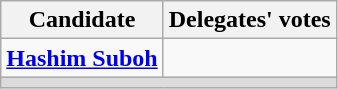<table class="wikitable" style="text-align:center">
<tr>
<th>Candidate</th>
<th>Delegates' votes</th>
</tr>
<tr>
<td align="left"><strong><a href='#'>Hashim Suboh</a></strong></td>
<td colspan="1"></td>
</tr>
<tr>
<td colspan="3" bgcolor="dcdcdc"></td>
</tr>
</table>
